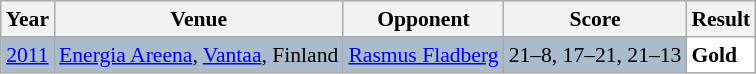<table class="sortable wikitable" style="font-size: 90%">
<tr>
<th>Year</th>
<th>Venue</th>
<th>Opponent</th>
<th>Score</th>
<th>Result</th>
</tr>
<tr style="background:#AABBCC">
<td align="center"><a href='#'>2011</a></td>
<td align="left"><a href='#'>Energia Areena</a>, <a href='#'>Vantaa</a>, Finland</td>
<td align="left"> <a href='#'>Rasmus Fladberg</a></td>
<td align="left">21–8, 17–21, 21–13</td>
<td style="text-align:left; background:white"> <strong>Gold</strong></td>
</tr>
</table>
